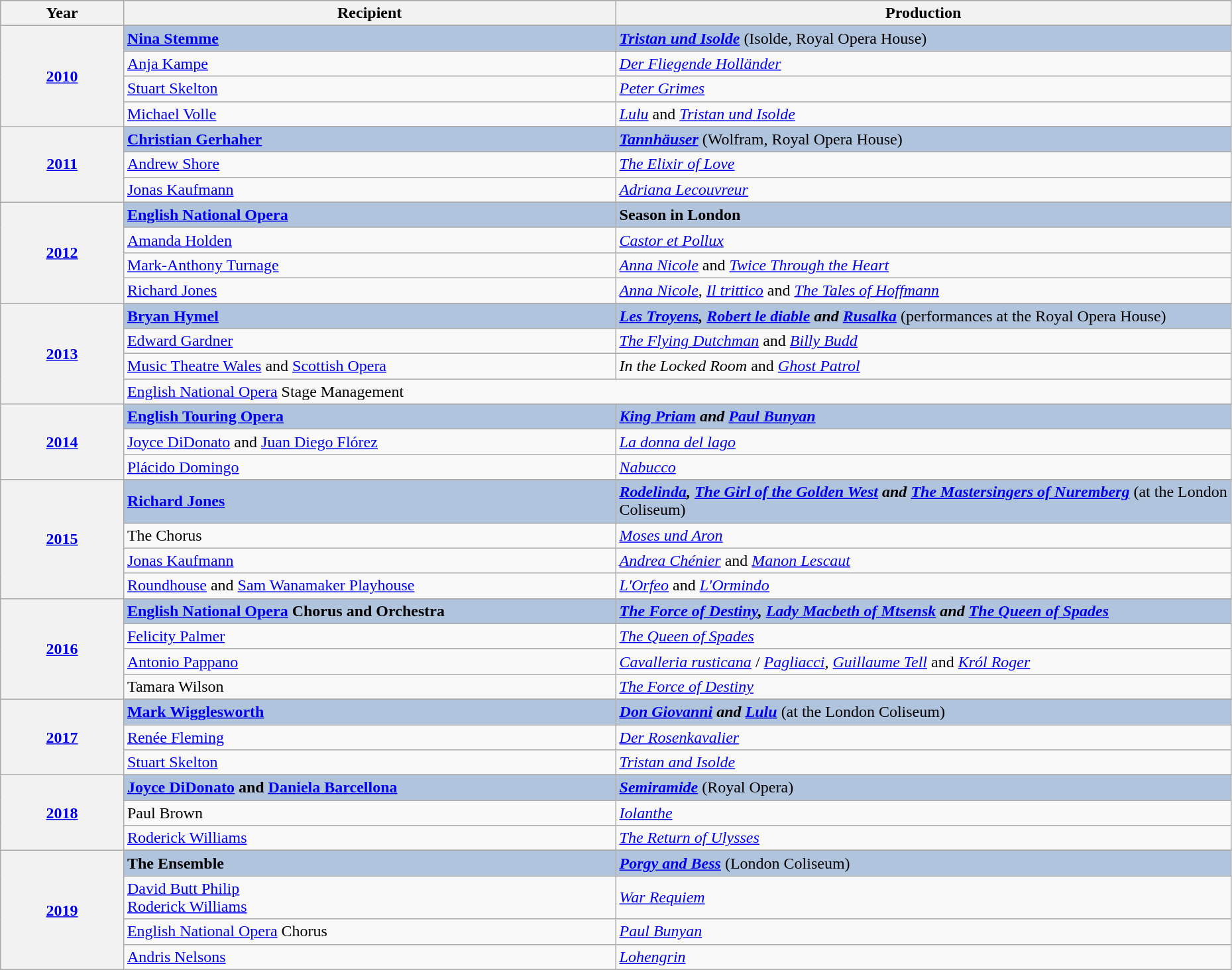<table class="wikitable" style="width:98%;">
<tr style="background:#bebebe;">
<th style="width:10%;">Year</th>
<th style="width:40%;">Recipient</th>
<th style="width:50%;">Production</th>
</tr>
<tr>
<th rowspan="5" align="center"><a href='#'>2010</a></th>
</tr>
<tr style="background:#B0C4DE">
<td><strong><a href='#'>Nina Stemme</a></strong></td>
<td><strong><em><a href='#'>Tristan und Isolde</a></em></strong> (Isolde, Royal Opera House)</td>
</tr>
<tr>
<td><a href='#'>Anja Kampe</a></td>
<td><em><a href='#'>Der Fliegende Holländer</a></em></td>
</tr>
<tr>
<td><a href='#'>Stuart Skelton</a></td>
<td><em><a href='#'>Peter Grimes</a></em></td>
</tr>
<tr>
<td><a href='#'>Michael Volle</a></td>
<td><em><a href='#'>Lulu</a></em> and <em><a href='#'>Tristan und Isolde</a></em></td>
</tr>
<tr>
<th rowspan="4" align="center"><a href='#'>2011</a></th>
</tr>
<tr style="background:#B0C4DE">
<td><strong><a href='#'>Christian Gerhaher</a></strong></td>
<td><strong><em><a href='#'>Tannhäuser</a></em></strong> (Wolfram, Royal Opera House)</td>
</tr>
<tr>
<td><a href='#'>Andrew Shore</a></td>
<td><em><a href='#'>The Elixir of Love</a></em></td>
</tr>
<tr>
<td><a href='#'>Jonas Kaufmann</a></td>
<td><em><a href='#'>Adriana Lecouvreur</a></em></td>
</tr>
<tr>
<th rowspan="5" align="center"><a href='#'>2012</a></th>
</tr>
<tr style="background:#B0C4DE">
<td><strong><a href='#'>English National Opera</a></strong></td>
<td><strong>Season in London</strong></td>
</tr>
<tr>
<td><a href='#'>Amanda Holden</a></td>
<td><em><a href='#'>Castor et Pollux</a></em></td>
</tr>
<tr>
<td><a href='#'>Mark-Anthony Turnage</a></td>
<td><em><a href='#'>Anna Nicole</a></em> and <em><a href='#'>Twice Through the Heart</a></em></td>
</tr>
<tr>
<td><a href='#'>Richard Jones</a></td>
<td><em><a href='#'>Anna Nicole</a></em>, <em><a href='#'>Il trittico</a></em> and <em><a href='#'>The Tales of Hoffmann</a></em></td>
</tr>
<tr>
<th rowspan="5" align="center"><a href='#'>2013</a></th>
</tr>
<tr style="background:#B0C4DE">
<td><strong><a href='#'>Bryan Hymel</a></strong></td>
<td><strong><em><a href='#'>Les Troyens</a><em>, </em><a href='#'>Robert le diable</a><em> and </em><a href='#'>Rusalka</a></em></strong> (performances at the Royal Opera House)</td>
</tr>
<tr>
<td><a href='#'>Edward Gardner</a></td>
<td><em><a href='#'>The Flying Dutchman</a></em> and <em><a href='#'>Billy Budd</a></em></td>
</tr>
<tr>
<td><a href='#'>Music Theatre Wales</a> and <a href='#'>Scottish Opera</a></td>
<td><em>In the Locked Room</em> and <em><a href='#'>Ghost Patrol</a></em></td>
</tr>
<tr>
<td colspan="2"><a href='#'>English National Opera</a> Stage Management</td>
</tr>
<tr>
<th rowspan="4" align="center"><a href='#'>2014</a></th>
</tr>
<tr style="background:#B0C4DE">
<td><strong><a href='#'>English Touring Opera</a></strong></td>
<td><strong><em><a href='#'>King Priam</a><em> and </em><a href='#'>Paul Bunyan</a></em></strong></td>
</tr>
<tr>
<td><a href='#'>Joyce DiDonato</a> and <a href='#'>Juan Diego Flórez</a></td>
<td><em><a href='#'>La donna del lago</a></em></td>
</tr>
<tr>
<td><a href='#'>Plácido Domingo</a></td>
<td><em><a href='#'>Nabucco</a></em></td>
</tr>
<tr>
<th rowspan="5" align="center"><a href='#'>2015</a></th>
</tr>
<tr style="background:#B0C4DE">
<td><strong><a href='#'>Richard Jones</a></strong></td>
<td><strong><em><a href='#'>Rodelinda</a><em>, </em><a href='#'>The Girl of the Golden West</a><em> and </em><a href='#'>The Mastersingers of Nuremberg</a></em></strong> (at the London Coliseum)</td>
</tr>
<tr>
<td>The Chorus</td>
<td><em><a href='#'>Moses und Aron</a></em></td>
</tr>
<tr>
<td><a href='#'>Jonas Kaufmann</a></td>
<td><em><a href='#'>Andrea Chénier</a></em> and <em><a href='#'>Manon Lescaut</a></em></td>
</tr>
<tr>
<td><a href='#'>Roundhouse</a> and <a href='#'>Sam Wanamaker Playhouse</a></td>
<td><em><a href='#'>L'Orfeo</a></em> and <em><a href='#'>L'Ormindo</a></em></td>
</tr>
<tr>
<th rowspan="5" align="center"><a href='#'>2016</a></th>
</tr>
<tr style="background:#B0C4DE">
<td><strong><a href='#'>English National Opera</a> Chorus and Orchestra</strong></td>
<td><strong><em><a href='#'>The Force of Destiny</a><em>, </em><a href='#'>Lady Macbeth of Mtsensk</a><em> and </em><a href='#'>The Queen of Spades</a></em></strong></td>
</tr>
<tr>
<td><a href='#'>Felicity Palmer</a></td>
<td><em><a href='#'>The Queen of Spades</a></em></td>
</tr>
<tr>
<td><a href='#'>Antonio Pappano</a></td>
<td><em><a href='#'>Cavalleria rusticana</a></em> / <em><a href='#'>Pagliacci</a></em>, <em><a href='#'>Guillaume Tell</a></em> and <em><a href='#'>Król Roger</a></em></td>
</tr>
<tr>
<td>Tamara Wilson</td>
<td><em><a href='#'>The Force of Destiny</a></em></td>
</tr>
<tr>
<th rowspan="4"><a href='#'>2017</a></th>
</tr>
<tr style="background:#B0C4DE">
<td><strong><a href='#'>Mark Wigglesworth</a></strong></td>
<td><strong><em><a href='#'>Don Giovanni</a><em> and </em><a href='#'>Lulu</a></em></strong> (at the London Coliseum)</td>
</tr>
<tr>
<td><a href='#'>Renée Fleming</a></td>
<td><em><a href='#'>Der Rosenkavalier</a></em></td>
</tr>
<tr>
<td><a href='#'>Stuart Skelton</a></td>
<td><em><a href='#'>Tristan and Isolde</a></em></td>
</tr>
<tr>
<th rowspan="4"><a href='#'>2018</a></th>
</tr>
<tr style="background:#B0C4DE">
<td><strong><a href='#'>Joyce DiDonato</a> and <a href='#'>Daniela Barcellona</a></strong></td>
<td><strong><em><a href='#'>Semiramide</a></em></strong> (Royal Opera)</td>
</tr>
<tr>
<td>Paul Brown</td>
<td><em><a href='#'>Iolanthe</a></em></td>
</tr>
<tr>
<td><a href='#'>Roderick Williams</a></td>
<td><a href='#'><em>The Return of Ulysses</em></a></td>
</tr>
<tr>
<th rowspan=5><a href='#'>2019</a></th>
</tr>
<tr style="background:#B0C4DE">
<td><strong>The Ensemble</strong></td>
<td><strong><em><a href='#'>Porgy and Bess</a></em></strong> (London Coliseum)</td>
</tr>
<tr>
<td><a href='#'>David Butt Philip</a><br><a href='#'>Roderick Williams</a></td>
<td><em><a href='#'>War Requiem</a></em></td>
</tr>
<tr>
<td><a href='#'>English National Opera</a> Chorus</td>
<td><em><a href='#'>Paul Bunyan</a></em></td>
</tr>
<tr>
<td><a href='#'>Andris Nelsons</a></td>
<td><em><a href='#'>Lohengrin</a></em></td>
</tr>
</table>
